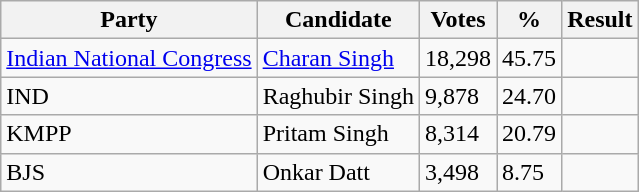<table class="wikitable">
<tr>
<th>Party</th>
<th>Candidate</th>
<th>Votes</th>
<th>%</th>
<th>Result</th>
</tr>
<tr>
<td><a href='#'>Indian National Congress</a></td>
<td><a href='#'>Charan Singh</a></td>
<td>18,298</td>
<td>45.75</td>
<td></td>
</tr>
<tr>
<td>IND</td>
<td>Raghubir Singh</td>
<td>9,878</td>
<td>24.70</td>
<td></td>
</tr>
<tr>
<td>KMPP</td>
<td>Pritam Singh</td>
<td>8,314</td>
<td>20.79</td>
<td></td>
</tr>
<tr>
<td>BJS</td>
<td>Onkar Datt</td>
<td>3,498</td>
<td>8.75</td>
<td></td>
</tr>
</table>
